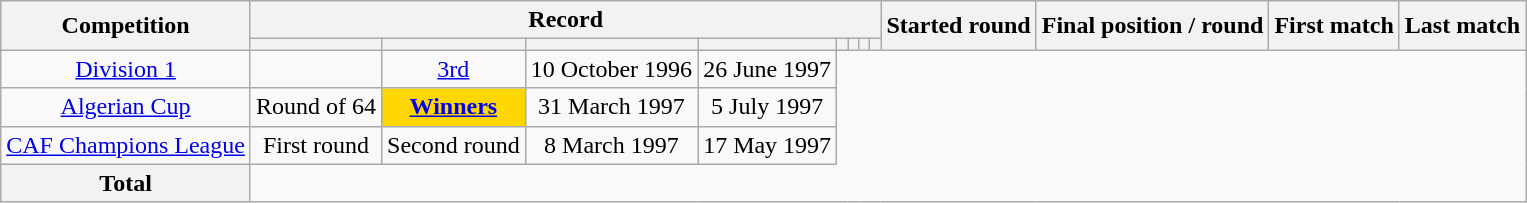<table class="wikitable" style="text-align: center">
<tr>
<th rowspan=2>Competition</th>
<th colspan=8>Record</th>
<th rowspan=2>Started round</th>
<th rowspan=2>Final position / round</th>
<th rowspan=2>First match</th>
<th rowspan=2>Last match</th>
</tr>
<tr>
<th></th>
<th></th>
<th></th>
<th></th>
<th></th>
<th></th>
<th></th>
<th></th>
</tr>
<tr>
<td><a href='#'>Division 1</a><br></td>
<td></td>
<td><a href='#'>3rd</a></td>
<td>10 October 1996</td>
<td>26 June 1997</td>
</tr>
<tr>
<td><a href='#'>Algerian Cup</a><br></td>
<td>Round of 64</td>
<td style="background:gold;"><a href='#'><strong>Winners</strong></a></td>
<td>31 March 1997</td>
<td>5 July 1997</td>
</tr>
<tr>
<td><a href='#'>CAF Champions League</a><br></td>
<td>First round</td>
<td>Second round</td>
<td>8 March 1997</td>
<td>17 May 1997</td>
</tr>
<tr>
<th>Total<br></th>
</tr>
</table>
